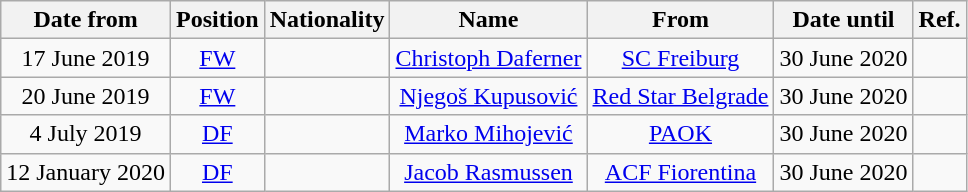<table class="wikitable" style="text-align:center;">
<tr>
<th>Date from</th>
<th>Position</th>
<th>Nationality</th>
<th>Name</th>
<th>From</th>
<th>Date until</th>
<th>Ref.</th>
</tr>
<tr>
<td>17 June 2019</td>
<td><a href='#'>FW</a></td>
<td></td>
<td><a href='#'>Christoph Daferner</a></td>
<td><a href='#'>SC Freiburg</a></td>
<td>30 June 2020</td>
<td></td>
</tr>
<tr>
<td>20 June 2019</td>
<td><a href='#'>FW</a></td>
<td></td>
<td><a href='#'>Njegoš Kupusović</a></td>
<td><a href='#'>Red Star Belgrade</a></td>
<td>30 June 2020</td>
<td></td>
</tr>
<tr>
<td>4 July 2019</td>
<td><a href='#'>DF</a></td>
<td></td>
<td><a href='#'>Marko Mihojević</a></td>
<td><a href='#'>PAOK</a></td>
<td>30 June 2020</td>
<td></td>
</tr>
<tr>
<td>12 January 2020</td>
<td><a href='#'>DF</a></td>
<td></td>
<td><a href='#'>Jacob Rasmussen</a></td>
<td><a href='#'>ACF Fiorentina</a></td>
<td>30 June 2020</td>
<td></td>
</tr>
</table>
